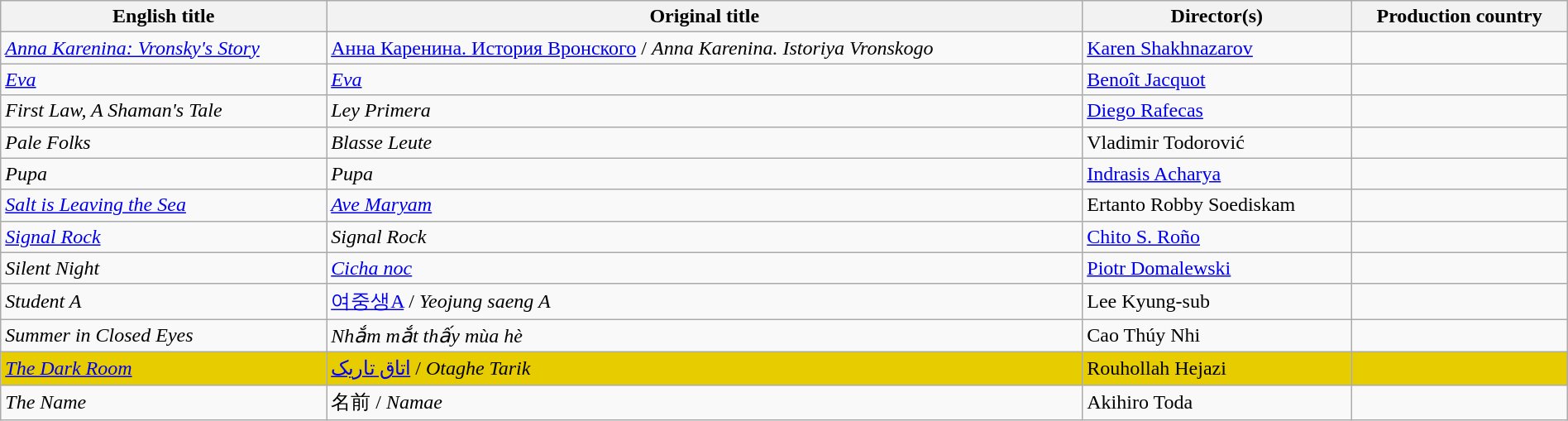<table class="sortable wikitable" style="width:100%; margin-bottom:2px" cellpadding="5">
<tr>
<th scope="col">English title</th>
<th scope="col">Original title</th>
<th scope="col">Director(s)</th>
<th scope="col">Production country</th>
</tr>
<tr>
<td><em><a href='#'>Anna Karenina: Vronsky's Story</a></em></td>
<td><a href='#'>Анна Каренина. История Вронского</a> / <em>Anna Karenina. Istoriya Vronskogo</em></td>
<td><a href='#'>Karen Shakhnazarov</a></td>
<td></td>
</tr>
<tr>
<td><em><a href='#'>Eva</a></em></td>
<td><em><a href='#'>Eva</a></em></td>
<td><a href='#'>Benoît Jacquot</a></td>
<td></td>
</tr>
<tr>
<td><em>First Law, A Shaman's Tale</em></td>
<td><em>Ley Primera</em></td>
<td><a href='#'>Diego Rafecas</a></td>
<td></td>
</tr>
<tr>
<td><em>Pale Folks</em></td>
<td><em>Blasse Leute</em></td>
<td>Vladimir Todorović</td>
<td></td>
</tr>
<tr>
<td><em>Pupa</em></td>
<td><em>Pupa</em></td>
<td><a href='#'>Indrasis Acharya</a></td>
<td></td>
</tr>
<tr>
<td><em><a href='#'>Salt is Leaving the Sea</a></em></td>
<td><em><a href='#'>Ave Maryam</a></em></td>
<td>Ertanto Robby Soediskam</td>
<td></td>
</tr>
<tr>
<td><em><a href='#'>Signal Rock</a></em></td>
<td><em>Signal Rock</em></td>
<td><a href='#'>Chito S. Roño</a></td>
<td></td>
</tr>
<tr>
<td><em>Silent Night</em></td>
<td><em><a href='#'>Cicha noc</a></em></td>
<td><a href='#'>Piotr Domalewski</a></td>
<td></td>
</tr>
<tr>
<td><em>Student A</em></td>
<td><a href='#'>여중생A</a> / <em>Yeojung saeng A</em></td>
<td>Lee Kyung-sub</td>
<td></td>
</tr>
<tr>
<td><em>Summer in Closed Eyes</em></td>
<td><em>Nhắm mắt thấy mùa hè</em></td>
<td>Cao Thúy Nhi</td>
<td></td>
</tr>
<tr style="background:#E7CD00;">
<td><em><a href='#'>The Dark Room</a></em></td>
<td><a href='#'>اتاق تاریک</a> / <em>Otaghe Tarik</em></td>
<td>Rouhollah Hejazi</td>
<td></td>
</tr>
<tr>
<td><em>The Name</em></td>
<td>名前 / <em>Namae</em></td>
<td>Akihiro Toda</td>
<td></td>
</tr>
</table>
